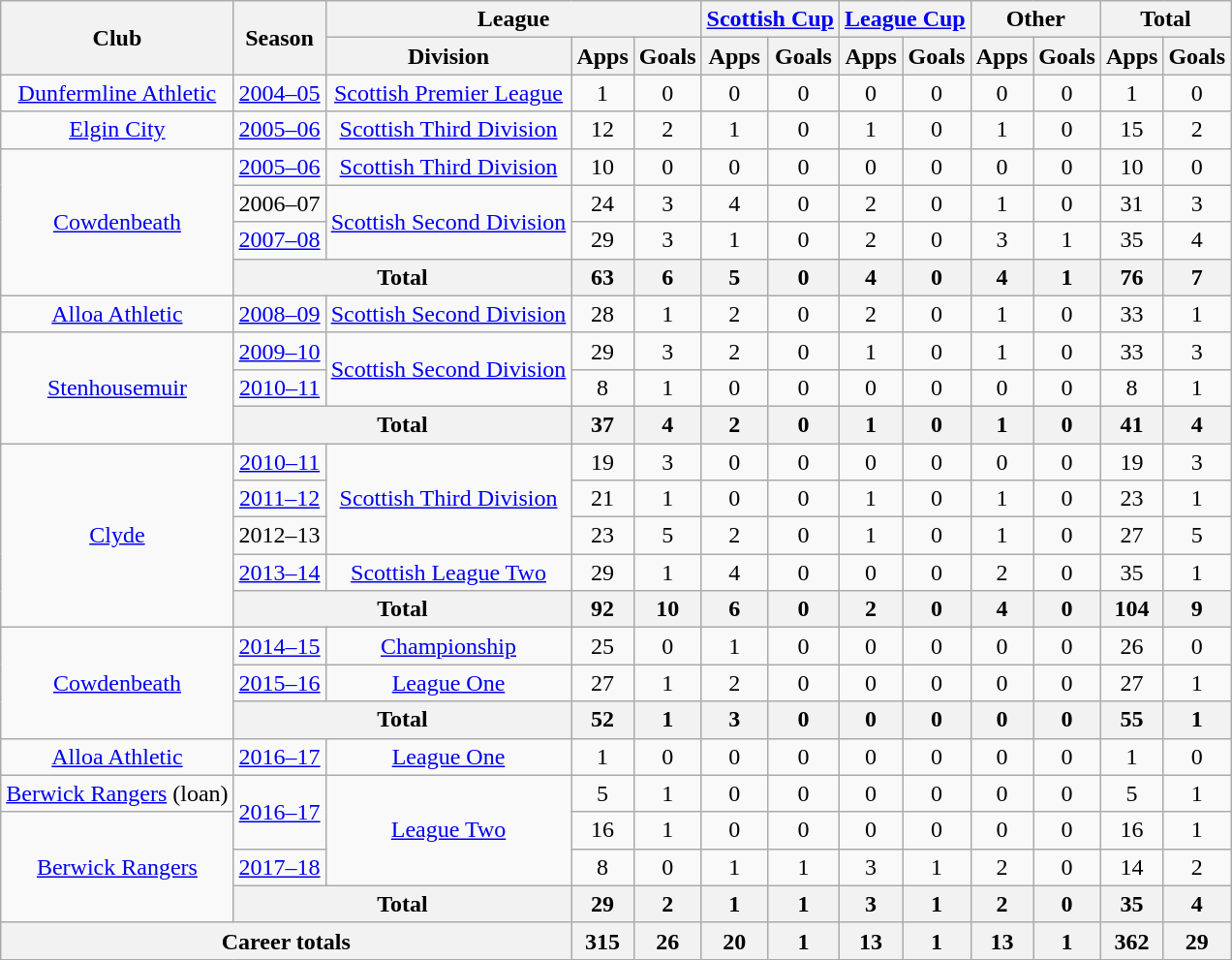<table class="wikitable" style="text-align: center">
<tr>
<th rowspan="2">Club</th>
<th rowspan="2">Season</th>
<th colspan="3">League</th>
<th colspan="2"><a href='#'>Scottish Cup</a></th>
<th colspan="2"><a href='#'>League Cup</a></th>
<th colspan="2">Other</th>
<th colspan="2">Total</th>
</tr>
<tr>
<th>Division</th>
<th>Apps</th>
<th>Goals</th>
<th>Apps</th>
<th>Goals</th>
<th>Apps</th>
<th>Goals</th>
<th>Apps</th>
<th>Goals</th>
<th>Apps</th>
<th>Goals</th>
</tr>
<tr>
<td><a href='#'>Dunfermline Athletic</a></td>
<td><a href='#'>2004–05</a></td>
<td><a href='#'>Scottish Premier League</a></td>
<td>1</td>
<td>0</td>
<td>0</td>
<td>0</td>
<td>0</td>
<td>0</td>
<td>0</td>
<td>0</td>
<td>1</td>
<td>0</td>
</tr>
<tr>
<td><a href='#'>Elgin City</a></td>
<td><a href='#'>2005–06</a></td>
<td><a href='#'>Scottish Third Division</a></td>
<td>12</td>
<td>2</td>
<td>1</td>
<td>0</td>
<td>1</td>
<td>0</td>
<td>1</td>
<td>0</td>
<td>15</td>
<td>2</td>
</tr>
<tr>
<td rowspan="4"><a href='#'>Cowdenbeath</a></td>
<td><a href='#'>2005–06</a></td>
<td><a href='#'>Scottish Third Division</a></td>
<td>10</td>
<td>0</td>
<td>0</td>
<td>0</td>
<td>0</td>
<td>0</td>
<td>0</td>
<td>0</td>
<td>10</td>
<td>0</td>
</tr>
<tr>
<td>2006–07</td>
<td rowspan="2"><a href='#'>Scottish Second Division</a></td>
<td>24</td>
<td>3</td>
<td>4</td>
<td>0</td>
<td>2</td>
<td>0</td>
<td>1</td>
<td>0</td>
<td>31</td>
<td>3</td>
</tr>
<tr>
<td><a href='#'>2007–08</a></td>
<td>29</td>
<td>3</td>
<td>1</td>
<td>0</td>
<td>2</td>
<td>0</td>
<td>3</td>
<td>1</td>
<td>35</td>
<td>4</td>
</tr>
<tr>
<th colspan="2">Total</th>
<th>63</th>
<th>6</th>
<th>5</th>
<th>0</th>
<th>4</th>
<th>0</th>
<th>4</th>
<th>1</th>
<th>76</th>
<th>7</th>
</tr>
<tr>
<td><a href='#'>Alloa Athletic</a></td>
<td><a href='#'>2008–09</a></td>
<td><a href='#'>Scottish Second Division</a></td>
<td>28</td>
<td>1</td>
<td>2</td>
<td>0</td>
<td>2</td>
<td>0</td>
<td>1</td>
<td>0</td>
<td>33</td>
<td>1</td>
</tr>
<tr>
<td rowspan="3"><a href='#'>Stenhousemuir</a></td>
<td><a href='#'>2009–10</a></td>
<td rowspan="2"><a href='#'>Scottish Second Division</a></td>
<td>29</td>
<td>3</td>
<td>2</td>
<td>0</td>
<td>1</td>
<td>0</td>
<td>1</td>
<td>0</td>
<td>33</td>
<td>3</td>
</tr>
<tr>
<td><a href='#'>2010–11</a></td>
<td>8</td>
<td>1</td>
<td>0</td>
<td>0</td>
<td>0</td>
<td>0</td>
<td>0</td>
<td>0</td>
<td>8</td>
<td>1</td>
</tr>
<tr>
<th colspan="2">Total</th>
<th>37</th>
<th>4</th>
<th>2</th>
<th>0</th>
<th>1</th>
<th>0</th>
<th>1</th>
<th>0</th>
<th>41</th>
<th>4</th>
</tr>
<tr>
<td rowspan="5"><a href='#'>Clyde</a></td>
<td><a href='#'>2010–11</a></td>
<td rowspan="3"><a href='#'>Scottish Third Division</a></td>
<td>19</td>
<td>3</td>
<td>0</td>
<td>0</td>
<td>0</td>
<td>0</td>
<td>0</td>
<td>0</td>
<td>19</td>
<td>3</td>
</tr>
<tr>
<td><a href='#'>2011–12</a></td>
<td>21</td>
<td>1</td>
<td>0</td>
<td>0</td>
<td>1</td>
<td>0</td>
<td>1</td>
<td>0</td>
<td>23</td>
<td>1</td>
</tr>
<tr>
<td>2012–13</td>
<td>23</td>
<td>5</td>
<td>2</td>
<td>0</td>
<td>1</td>
<td>0</td>
<td>1</td>
<td>0</td>
<td>27</td>
<td>5</td>
</tr>
<tr>
<td><a href='#'>2013–14</a></td>
<td><a href='#'>Scottish League Two</a></td>
<td>29</td>
<td>1</td>
<td>4</td>
<td>0</td>
<td>0</td>
<td>0</td>
<td>2</td>
<td>0</td>
<td>35</td>
<td>1</td>
</tr>
<tr>
<th colspan="2">Total</th>
<th>92</th>
<th>10</th>
<th>6</th>
<th>0</th>
<th>2</th>
<th>0</th>
<th>4</th>
<th>0</th>
<th>104</th>
<th>9</th>
</tr>
<tr>
<td rowspan="3"><a href='#'>Cowdenbeath</a></td>
<td><a href='#'>2014–15</a></td>
<td><a href='#'>Championship</a></td>
<td>25</td>
<td>0</td>
<td>1</td>
<td>0</td>
<td>0</td>
<td>0</td>
<td>0</td>
<td>0</td>
<td>26</td>
<td>0</td>
</tr>
<tr>
<td><a href='#'>2015–16</a></td>
<td><a href='#'>League One</a></td>
<td>27</td>
<td>1</td>
<td>2</td>
<td>0</td>
<td>0</td>
<td>0</td>
<td>0</td>
<td>0</td>
<td>27</td>
<td>1</td>
</tr>
<tr>
<th colspan="2">Total</th>
<th>52</th>
<th>1</th>
<th>3</th>
<th>0</th>
<th>0</th>
<th>0</th>
<th>0</th>
<th>0</th>
<th>55</th>
<th>1</th>
</tr>
<tr>
<td><a href='#'>Alloa Athletic</a></td>
<td><a href='#'>2016–17</a></td>
<td><a href='#'>League One</a></td>
<td>1</td>
<td>0</td>
<td>0</td>
<td>0</td>
<td>0</td>
<td>0</td>
<td>0</td>
<td>0</td>
<td>1</td>
<td>0</td>
</tr>
<tr>
<td><a href='#'>Berwick Rangers</a> (loan)</td>
<td rowspan="2"><a href='#'>2016–17</a></td>
<td rowspan="3"><a href='#'>League Two</a></td>
<td>5</td>
<td>1</td>
<td>0</td>
<td>0</td>
<td>0</td>
<td>0</td>
<td>0</td>
<td>0</td>
<td>5</td>
<td>1</td>
</tr>
<tr>
<td rowspan="3"><a href='#'>Berwick Rangers</a></td>
<td>16</td>
<td>1</td>
<td>0</td>
<td>0</td>
<td>0</td>
<td>0</td>
<td>0</td>
<td>0</td>
<td>16</td>
<td>1</td>
</tr>
<tr>
<td><a href='#'>2017–18</a></td>
<td>8</td>
<td>0</td>
<td>1</td>
<td>1</td>
<td>3</td>
<td>1</td>
<td>2</td>
<td>0</td>
<td>14</td>
<td>2</td>
</tr>
<tr>
<th colspan="2">Total</th>
<th>29</th>
<th>2</th>
<th>1</th>
<th>1</th>
<th>3</th>
<th>1</th>
<th>2</th>
<th>0</th>
<th>35</th>
<th>4</th>
</tr>
<tr>
<th colspan="3">Career totals</th>
<th>315</th>
<th>26</th>
<th>20</th>
<th>1</th>
<th>13</th>
<th>1</th>
<th>13</th>
<th>1</th>
<th>362</th>
<th>29</th>
</tr>
</table>
